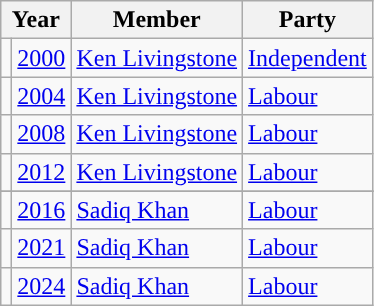<table class="wikitable">
<tr>
<th colspan="2">Year</th>
<th>Member</th>
<th>Party</th>
</tr>
<tr>
<td style="background-color: "></td>
<td><a href='#'>2000</a></td>
<td><a href='#'>Ken Livingstone</a></td>
<td><a href='#'>Independent</a></td>
</tr>
<tr>
<td style="background-color: "></td>
<td><a href='#'>2004</a></td>
<td><a href='#'>Ken Livingstone</a></td>
<td><a href='#'>Labour</a></td>
</tr>
<tr>
<td style="background-color: "></td>
<td><a href='#'>2008</a></td>
<td><a href='#'>Ken Livingstone</a></td>
<td><a href='#'>Labour</a></td>
</tr>
<tr>
<td style="background-color: "></td>
<td><a href='#'>2012</a></td>
<td><a href='#'>Ken Livingstone</a></td>
<td><a href='#'>Labour</a></td>
</tr>
<tr>
</tr>
<tr>
<td style="background-color: "></td>
<td><a href='#'>2016</a></td>
<td><a href='#'>Sadiq Khan</a></td>
<td><a href='#'>Labour</a></td>
</tr>
<tr>
<td style="background-color: "></td>
<td><a href='#'>2021</a></td>
<td><a href='#'>Sadiq Khan</a></td>
<td><a href='#'>Labour</a></td>
</tr>
<tr>
<td style="background-color: "></td>
<td><a href='#'>2024</a></td>
<td><a href='#'>Sadiq Khan</a></td>
<td><a href='#'>Labour</a></td>
</tr>
</table>
